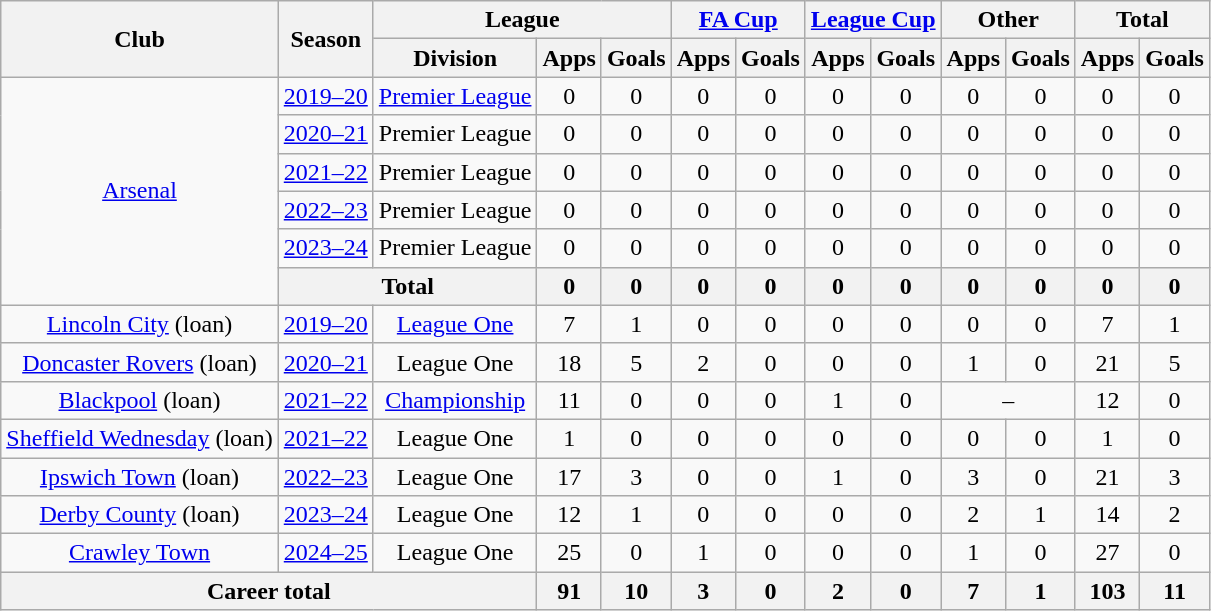<table class=wikitable style="text-align: center">
<tr>
<th rowspan=2>Club</th>
<th rowspan=2>Season</th>
<th colspan=3>League</th>
<th colspan=2><a href='#'>FA Cup</a></th>
<th colspan=2><a href='#'>League Cup</a></th>
<th colspan=2>Other</th>
<th colspan=2>Total</th>
</tr>
<tr>
<th>Division</th>
<th>Apps</th>
<th>Goals</th>
<th>Apps</th>
<th>Goals</th>
<th>Apps</th>
<th>Goals</th>
<th>Apps</th>
<th>Goals</th>
<th>Apps</th>
<th>Goals</th>
</tr>
<tr>
<td rowspan=6><a href='#'>Arsenal</a></td>
<td><a href='#'>2019–20</a></td>
<td><a href='#'>Premier League</a></td>
<td>0</td>
<td>0</td>
<td>0</td>
<td>0</td>
<td>0</td>
<td>0</td>
<td>0</td>
<td>0</td>
<td>0</td>
<td>0</td>
</tr>
<tr>
<td><a href='#'>2020–21</a></td>
<td>Premier League</td>
<td>0</td>
<td>0</td>
<td>0</td>
<td>0</td>
<td>0</td>
<td>0</td>
<td>0</td>
<td>0</td>
<td>0</td>
<td>0</td>
</tr>
<tr>
<td><a href='#'>2021–22</a></td>
<td>Premier League</td>
<td>0</td>
<td>0</td>
<td>0</td>
<td>0</td>
<td>0</td>
<td>0</td>
<td>0</td>
<td>0</td>
<td>0</td>
<td>0</td>
</tr>
<tr>
<td><a href='#'>2022–23</a></td>
<td>Premier League</td>
<td>0</td>
<td>0</td>
<td>0</td>
<td>0</td>
<td>0</td>
<td>0</td>
<td>0</td>
<td>0</td>
<td>0</td>
<td>0</td>
</tr>
<tr>
<td><a href='#'>2023–24</a></td>
<td>Premier League</td>
<td>0</td>
<td>0</td>
<td>0</td>
<td>0</td>
<td>0</td>
<td>0</td>
<td>0</td>
<td>0</td>
<td>0</td>
<td>0</td>
</tr>
<tr>
<th colspan=2>Total</th>
<th>0</th>
<th>0</th>
<th>0</th>
<th>0</th>
<th>0</th>
<th>0</th>
<th>0</th>
<th>0</th>
<th>0</th>
<th>0</th>
</tr>
<tr>
<td><a href='#'>Lincoln City</a> (loan)</td>
<td><a href='#'>2019–20</a></td>
<td><a href='#'>League One</a></td>
<td>7</td>
<td>1</td>
<td>0</td>
<td>0</td>
<td>0</td>
<td>0</td>
<td>0</td>
<td>0</td>
<td>7</td>
<td>1</td>
</tr>
<tr>
<td><a href='#'>Doncaster Rovers</a> (loan)</td>
<td><a href='#'>2020–21</a></td>
<td>League One</td>
<td>18</td>
<td>5</td>
<td>2</td>
<td>0</td>
<td>0</td>
<td>0</td>
<td>1</td>
<td>0</td>
<td>21</td>
<td>5</td>
</tr>
<tr>
<td><a href='#'>Blackpool</a> (loan)</td>
<td><a href='#'>2021–22</a></td>
<td><a href='#'>Championship</a></td>
<td>11</td>
<td>0</td>
<td>0</td>
<td>0</td>
<td>1</td>
<td>0</td>
<td colspan=2>–</td>
<td>12</td>
<td>0</td>
</tr>
<tr>
<td><a href='#'>Sheffield Wednesday</a> (loan)</td>
<td><a href='#'>2021–22</a></td>
<td>League One</td>
<td>1</td>
<td>0</td>
<td>0</td>
<td>0</td>
<td>0</td>
<td>0</td>
<td>0</td>
<td>0</td>
<td>1</td>
<td>0</td>
</tr>
<tr>
<td><a href='#'>Ipswich Town</a> (loan)</td>
<td><a href='#'>2022–23</a></td>
<td>League One</td>
<td>17</td>
<td>3</td>
<td>0</td>
<td>0</td>
<td>1</td>
<td>0</td>
<td>3</td>
<td>0</td>
<td>21</td>
<td>3</td>
</tr>
<tr>
<td><a href='#'>Derby County</a> (loan)</td>
<td><a href='#'>2023–24</a></td>
<td>League One</td>
<td>12</td>
<td>1</td>
<td>0</td>
<td>0</td>
<td>0</td>
<td>0</td>
<td>2</td>
<td>1</td>
<td>14</td>
<td>2</td>
</tr>
<tr>
<td><a href='#'>Crawley Town</a></td>
<td><a href='#'>2024–25</a></td>
<td>League One</td>
<td>25</td>
<td>0</td>
<td>1</td>
<td>0</td>
<td>0</td>
<td>0</td>
<td>1</td>
<td>0</td>
<td>27</td>
<td>0</td>
</tr>
<tr>
<th colspan=3>Career total</th>
<th>91</th>
<th>10</th>
<th>3</th>
<th>0</th>
<th>2</th>
<th>0</th>
<th>7</th>
<th>1</th>
<th>103</th>
<th>11</th>
</tr>
</table>
